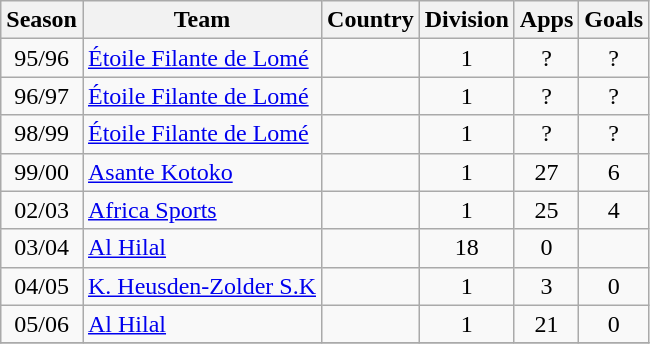<table class="wikitable" style="text-align: center;">
<tr>
<th>Season</th>
<th>Team</th>
<th>Country</th>
<th>Division</th>
<th>Apps</th>
<th>Goals</th>
</tr>
<tr>
<td>95/96</td>
<td align="left"><a href='#'>Étoile Filante de Lomé</a></td>
<td align="left"></td>
<td>1</td>
<td>?</td>
<td>?</td>
</tr>
<tr>
<td>96/97</td>
<td align="left"><a href='#'>Étoile Filante de Lomé</a></td>
<td align="left"></td>
<td>1</td>
<td>?</td>
<td>?</td>
</tr>
<tr>
<td>98/99</td>
<td align="left"><a href='#'>Étoile Filante de Lomé</a></td>
<td align="left"></td>
<td>1</td>
<td>?</td>
<td>?</td>
</tr>
<tr>
<td>99/00</td>
<td align="left"><a href='#'>Asante Kotoko</a></td>
<td align="left"></td>
<td>1</td>
<td>27</td>
<td>6</td>
</tr>
<tr>
<td>02/03</td>
<td align="left"><a href='#'>Africa Sports</a></td>
<td align="left"></td>
<td>1</td>
<td>25</td>
<td>4</td>
</tr>
<tr>
<td>03/04</td>
<td align="left"><a href='#'>Al Hilal</a></td>
<td align="left"></td>
<td 1>18</td>
<td>0</td>
</tr>
<tr>
<td>04/05</td>
<td align="left"><a href='#'>K. Heusden-Zolder S.K</a></td>
<td align="left"></td>
<td>1</td>
<td>3</td>
<td>0</td>
</tr>
<tr>
<td>05/06</td>
<td align="left"><a href='#'>Al Hilal</a></td>
<td align="left"></td>
<td>1</td>
<td>21</td>
<td>0</td>
</tr>
<tr>
</tr>
</table>
